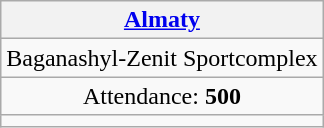<table class="wikitable" style="text-align:center;">
<tr>
<th colspan="4" align="center"><a href='#'>Almaty</a></th>
</tr>
<tr>
<td>Baganashyl-Zenit Sportcomplex</td>
</tr>
<tr>
<td>Attendance: <strong>500</strong></td>
</tr>
<tr>
<td !rowspan=8 colspan=2></td>
</tr>
</table>
